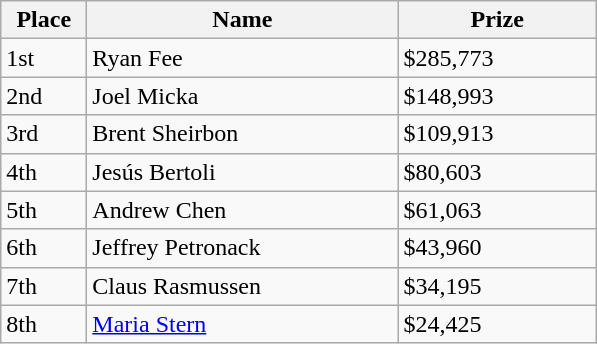<table class="wikitable">
<tr>
<th width="50">Place</th>
<th width="200">Name</th>
<th width="125">Prize</th>
</tr>
<tr>
<td>1st</td>
<td> Ryan Fee</td>
<td>$285,773</td>
</tr>
<tr>
<td>2nd</td>
<td> Joel Micka</td>
<td>$148,993</td>
</tr>
<tr>
<td>3rd</td>
<td> Brent Sheirbon</td>
<td>$109,913</td>
</tr>
<tr>
<td>4th</td>
<td> Jesús Bertoli</td>
<td>$80,603</td>
</tr>
<tr>
<td>5th</td>
<td> Andrew Chen</td>
<td>$61,063</td>
</tr>
<tr>
<td>6th</td>
<td> Jeffrey Petronack</td>
<td>$43,960</td>
</tr>
<tr>
<td>7th</td>
<td> Claus Rasmussen</td>
<td>$34,195</td>
</tr>
<tr>
<td>8th</td>
<td> <a href='#'>Maria Stern</a></td>
<td>$24,425</td>
</tr>
</table>
